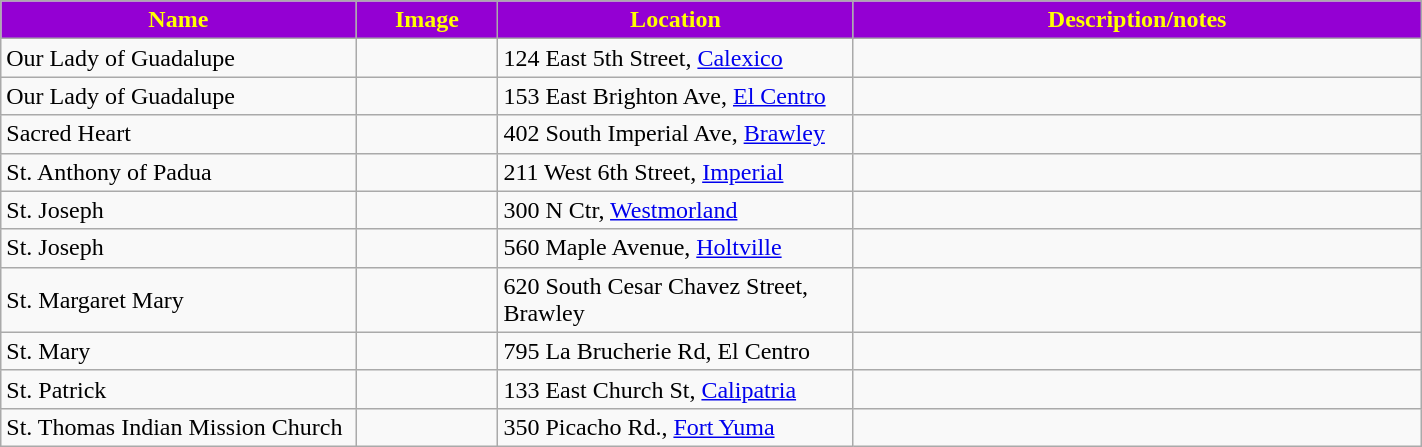<table class="wikitable sortable" style="width:75%">
<tr>
<th style="background:darkviolet; color:yellow;" width="25%"><strong>Name</strong></th>
<th style="background:darkviolet; color:yellow;" width="10%"><strong>Image</strong></th>
<th style="background:darkviolet; color:yellow;" width="25%"><strong>Location</strong></th>
<th style="background:darkviolet; color:yellow;" width="15"><strong>Description/notes</strong></th>
</tr>
<tr>
<td>Our Lady of Guadalupe</td>
<td></td>
<td>124 East 5th Street, <a href='#'>Calexico</a></td>
<td></td>
</tr>
<tr>
<td>Our Lady of Guadalupe</td>
<td></td>
<td>153 East Brighton Ave, <a href='#'>El Centro</a></td>
<td></td>
</tr>
<tr>
<td>Sacred Heart</td>
<td></td>
<td>402 South Imperial Ave, <a href='#'>Brawley</a></td>
<td></td>
</tr>
<tr>
<td>St. Anthony of Padua</td>
<td></td>
<td>211 West 6th Street, <a href='#'>Imperial</a></td>
<td></td>
</tr>
<tr>
<td>St. Joseph</td>
<td></td>
<td>300 N Ctr, <a href='#'>Westmorland</a></td>
<td></td>
</tr>
<tr>
<td>St. Joseph</td>
<td></td>
<td>560 Maple Avenue, <a href='#'>Holtville</a></td>
<td></td>
</tr>
<tr>
<td>St. Margaret Mary</td>
<td></td>
<td>620 South Cesar Chavez Street, Brawley</td>
<td></td>
</tr>
<tr>
<td>St. Mary</td>
<td></td>
<td>795 La Brucherie Rd, El Centro</td>
<td></td>
</tr>
<tr>
<td>St. Patrick</td>
<td></td>
<td>133 East Church St, <a href='#'>Calipatria</a></td>
<td></td>
</tr>
<tr>
<td>St. Thomas Indian Mission Church</td>
<td></td>
<td>350 Picacho Rd., <a href='#'>Fort Yuma</a></td>
<td></td>
</tr>
</table>
